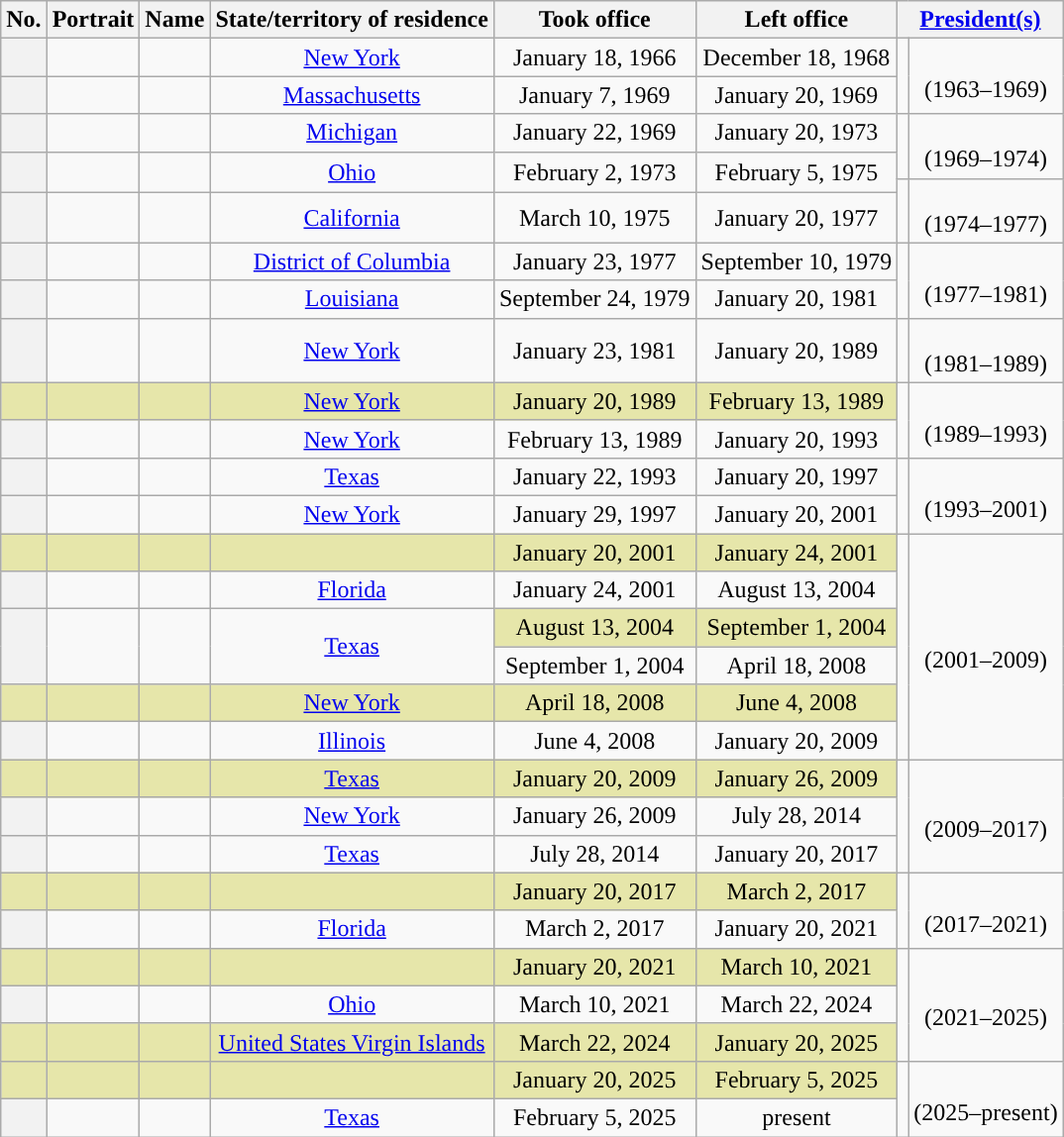<table class="wikitable sortable" style="clear:left; text-align:center">
<tr>
<th>No.</th>
<th class=unsortable>Portrait</th>
<th>Name</th>
<th>State/territory of residence</th>
<th>Took office</th>
<th>Left office</th>
<th colspan=2><a href='#'>President(s)</a></th>
</tr>
<tr>
<th style="background: "></th>
<td></td>
<td></td>
<td><a href='#'>New York</a></td>
<td>January 18, 1966</td>
<td>December 18, 1968</td>
<td rowspan=2 style="background: "></td>
<td rowspan=2><br>(1963–1969)</td>
</tr>
<tr>
<th style="background: "></th>
<td></td>
<td></td>
<td><a href='#'>Massachusetts</a></td>
<td>January 7, 1969</td>
<td>January 20, 1969</td>
</tr>
<tr>
<th style="background: "></th>
<td></td>
<td></td>
<td><a href='#'>Michigan</a></td>
<td>January 22, 1969</td>
<td>January 20, 1973</td>
<td rowspan=2 style="background: "></td>
<td rowspan=2><br>(1969–1974)</td>
</tr>
<tr>
<th rowspan=2 style="background: "></th>
<td rowspan=2></td>
<td rowspan=2></td>
<td rowspan=2><a href='#'>Ohio</a></td>
<td rowspan=2>February 2, 1973</td>
<td rowspan=2>February 5, 1975</td>
</tr>
<tr>
<td rowspan=2 style="background: "></td>
<td rowspan=2><br>(1974–1977)</td>
</tr>
<tr>
<th style="background: "></th>
<td></td>
<td></td>
<td><a href='#'>California</a></td>
<td>March 10, 1975</td>
<td>January 20, 1977</td>
</tr>
<tr>
<th style="background: "></th>
<td></td>
<td></td>
<td><a href='#'>District of Columbia</a></td>
<td>January 23, 1977</td>
<td>September 10, 1979</td>
<td rowspan=2 style="background: "></td>
<td rowspan=2><br>(1977–1981)</td>
</tr>
<tr>
<th style="background: "></th>
<td></td>
<td></td>
<td><a href='#'>Louisiana</a></td>
<td>September 24, 1979</td>
<td>January 20, 1981</td>
</tr>
<tr>
<th style="background: "></th>
<td></td>
<td></td>
<td><a href='#'>New York</a></td>
<td>January 23, 1981</td>
<td>January 20, 1989</td>
<td style="background: "></td>
<td><br>(1981–1989)</td>
</tr>
<tr>
<th style="background:#E6E6AA;"></th>
<td bgcolor="#E6E6AA"></td>
<td bgcolor="#E6E6AA"><br></td>
<td bgcolor="#E6E6AA"><a href='#'>New York</a></td>
<td bgcolor="#E6E6AA">January 20, 1989</td>
<td bgcolor="#E6E6AA">February 13, 1989</td>
<td rowspan=2 style="background: "></td>
<td rowspan=2><br>(1989–1993)</td>
</tr>
<tr>
<th style="background: "></th>
<td></td>
<td></td>
<td><a href='#'>New York</a></td>
<td>February 13, 1989</td>
<td>January 20, 1993</td>
</tr>
<tr>
<th style="background: "></th>
<td></td>
<td></td>
<td><a href='#'>Texas</a></td>
<td>January 22, 1993</td>
<td>January 20, 1997</td>
<td rowspan=2 style="background: "></td>
<td rowspan=2><br>(1993–2001)</td>
</tr>
<tr>
<th style="background: "></th>
<td></td>
<td></td>
<td><a href='#'>New York</a></td>
<td>January 29, 1997</td>
<td>January 20, 2001</td>
</tr>
<tr>
<th style="background:#E6E6AA;"></th>
<td bgcolor="#E6E6AA"></td>
<td bgcolor="#E6E6AA"><br></td>
<td bgcolor="#E6E6AA"></td>
<td bgcolor="#E6E6AA">January 20, 2001</td>
<td bgcolor="#E6E6AA">January 24, 2001</td>
<td rowspan="6" style="background: "></td>
<td rowspan="6"><br>(2001–2009)</td>
</tr>
<tr>
<th style="background: "></th>
<td></td>
<td></td>
<td><a href='#'>Florida</a></td>
<td>January 24, 2001</td>
<td>August 13, 2004</td>
</tr>
<tr>
<th rowspan=2 style="background: "></th>
<td rowspan=2></td>
<td rowspan=2></td>
<td rowspan=2><a href='#'>Texas</a></td>
<td bgcolor="#E6E6AA">August 13, 2004</td>
<td bgcolor="#E6E6AA">September 1, 2004</td>
</tr>
<tr>
<td>September 1, 2004</td>
<td>April 18, 2008</td>
</tr>
<tr>
<th style="background:#E6E6AA;"></th>
<td bgcolor="#E6E6AA"></td>
<td bgcolor="#E6E6AA"><br></td>
<td bgcolor="#E6E6AA"><a href='#'>New York</a></td>
<td bgcolor="#E6E6AA">April 18, 2008</td>
<td bgcolor="#E6E6AA">June 4, 2008</td>
</tr>
<tr>
<th style="background: "></th>
<td></td>
<td></td>
<td><a href='#'>Illinois</a></td>
<td>June 4, 2008</td>
<td>January 20, 2009</td>
</tr>
<tr>
<th style="background:#E6E6AA;"></th>
<td bgcolor="#E6E6AA"></td>
<td bgcolor="#E6E6AA"><br></td>
<td bgcolor="#E6E6AA"><a href='#'>Texas</a></td>
<td bgcolor="#E6E6AA">January 20, 2009</td>
<td bgcolor="#E6E6AA">January 26, 2009</td>
<td rowspan=3 style="background: "></td>
<td rowspan=3><br>(2009–2017)</td>
</tr>
<tr>
<th style="background: "></th>
<td></td>
<td></td>
<td><a href='#'>New York</a></td>
<td>January 26, 2009</td>
<td>July 28, 2014</td>
</tr>
<tr>
<th style="background: "></th>
<td></td>
<td></td>
<td><a href='#'>Texas</a></td>
<td>July 28, 2014</td>
<td>January 20, 2017</td>
</tr>
<tr>
<th style="background:#E6E6AA;"></th>
<td bgcolor="#E6E6AA"></td>
<td bgcolor="#E6E6AA"><br></td>
<td bgcolor="#E6E6AA"></td>
<td bgcolor="#E6E6AA">January 20, 2017</td>
<td bgcolor="#E6E6AA">March 2, 2017</td>
<td rowspan=2 style="background: "></td>
<td rowspan=2><br>(2017–2021)</td>
</tr>
<tr>
<th style="background: "></th>
<td></td>
<td></td>
<td><a href='#'>Florida</a></td>
<td>March 2, 2017</td>
<td>January 20, 2021</td>
</tr>
<tr>
<th style="background:#E6E6AA;"></th>
<td bgcolor="#E6E6AA"></td>
<td bgcolor="#E6E6AA"><br></td>
<td bgcolor="#E6E6AA"></td>
<td bgcolor="#E6E6AA">January 20, 2021</td>
<td bgcolor="#E6E6AA">March 10, 2021</td>
<td rowspan=3 style="background: "></td>
<td rowspan=3><br>(2021–2025)</td>
</tr>
<tr>
<th style="background: "></th>
<td></td>
<td></td>
<td><a href='#'>Ohio</a></td>
<td>March 10, 2021</td>
<td>March 22, 2024</td>
</tr>
<tr>
<th style="background:#E6E6AA;"></th>
<td bgcolor="#E6E6AA"></td>
<td bgcolor="#E6E6AA"><br></td>
<td bgcolor="#E6E6AA"><a href='#'>United States Virgin Islands</a></td>
<td bgcolor="#E6E6AA">March 22, 2024</td>
<td bgcolor="#E6E6AA">January 20, 2025</td>
</tr>
<tr>
<th style="background:#E6E6AA;"></th>
<td bgcolor="#E6E6AA"></td>
<td bgcolor="#E6E6AA"><br></td>
<td bgcolor="#E6E6AA"></td>
<td bgcolor="#E6E6AA">January 20, 2025</td>
<td bgcolor="#E6E6AA">February 5, 2025</td>
<td rowspan=2 style="background: "></td>
<td rowspan=2><br>(2025–present)</td>
</tr>
<tr>
<th style="background: "></th>
<td></td>
<td></td>
<td><a href='#'>Texas</a></td>
<td>February 5, 2025</td>
<td>present</td>
</tr>
</table>
